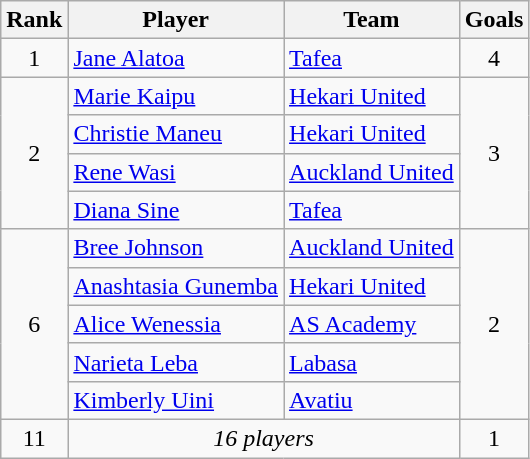<table class="wikitable" style="text-align:center">
<tr>
<th>Rank</th>
<th>Player</th>
<th>Team</th>
<th>Goals</th>
</tr>
<tr>
<td>1</td>
<td align=left> <a href='#'>Jane Alatoa</a></td>
<td align=left> <a href='#'>Tafea</a></td>
<td>4</td>
</tr>
<tr>
<td rowspan="4">2</td>
<td align=left> <a href='#'>Marie Kaipu</a></td>
<td align=left> <a href='#'>Hekari United</a></td>
<td rowspan="4">3</td>
</tr>
<tr>
<td align=left> <a href='#'>Christie Maneu</a></td>
<td align=left> <a href='#'>Hekari United</a></td>
</tr>
<tr>
<td align=left> <a href='#'>Rene Wasi</a></td>
<td align=left> <a href='#'>Auckland United</a></td>
</tr>
<tr>
<td align=left> <a href='#'>Diana Sine</a></td>
<td align=left> <a href='#'>Tafea</a></td>
</tr>
<tr>
<td rowspan="5">6</td>
<td align=left> <a href='#'>Bree Johnson</a></td>
<td align=left> <a href='#'>Auckland United</a></td>
<td rowspan="5">2</td>
</tr>
<tr>
<td align=left> <a href='#'>Anashtasia Gunemba</a></td>
<td align=left> <a href='#'>Hekari United</a></td>
</tr>
<tr>
<td align=left> <a href='#'>Alice Wenessia</a></td>
<td align=left> <a href='#'>AS Academy</a></td>
</tr>
<tr>
<td align=left> <a href='#'>Narieta Leba</a></td>
<td align=left> <a href='#'>Labasa</a></td>
</tr>
<tr>
<td align=left> <a href='#'>Kimberly Uini</a></td>
<td align=left> <a href='#'>Avatiu</a></td>
</tr>
<tr>
<td>11</td>
<td colspan="2"><em>16 players</em></td>
<td>1</td>
</tr>
</table>
